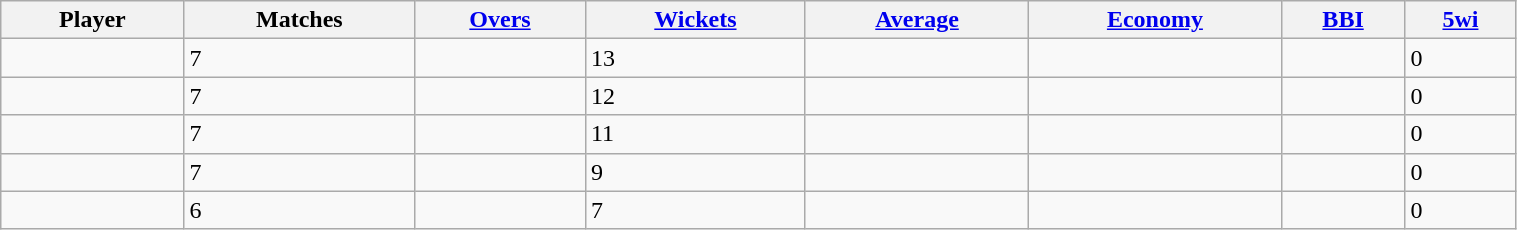<table class="wikitable sortable" style="width:80%;">
<tr>
<th>Player</th>
<th>Matches</th>
<th><a href='#'>Overs</a></th>
<th><a href='#'>Wickets</a></th>
<th><a href='#'>Average</a></th>
<th><a href='#'>Economy</a></th>
<th><a href='#'>BBI</a></th>
<th><a href='#'>5wi</a></th>
</tr>
<tr>
<td></td>
<td>7</td>
<td></td>
<td>13</td>
<td></td>
<td></td>
<td></td>
<td>0</td>
</tr>
<tr>
<td></td>
<td>7</td>
<td></td>
<td>12</td>
<td></td>
<td></td>
<td></td>
<td>0</td>
</tr>
<tr>
<td></td>
<td>7</td>
<td></td>
<td>11</td>
<td></td>
<td></td>
<td></td>
<td>0</td>
</tr>
<tr>
<td></td>
<td>7</td>
<td></td>
<td>9</td>
<td></td>
<td></td>
<td></td>
<td>0</td>
</tr>
<tr>
<td></td>
<td>6</td>
<td></td>
<td>7</td>
<td></td>
<td></td>
<td></td>
<td>0</td>
</tr>
</table>
